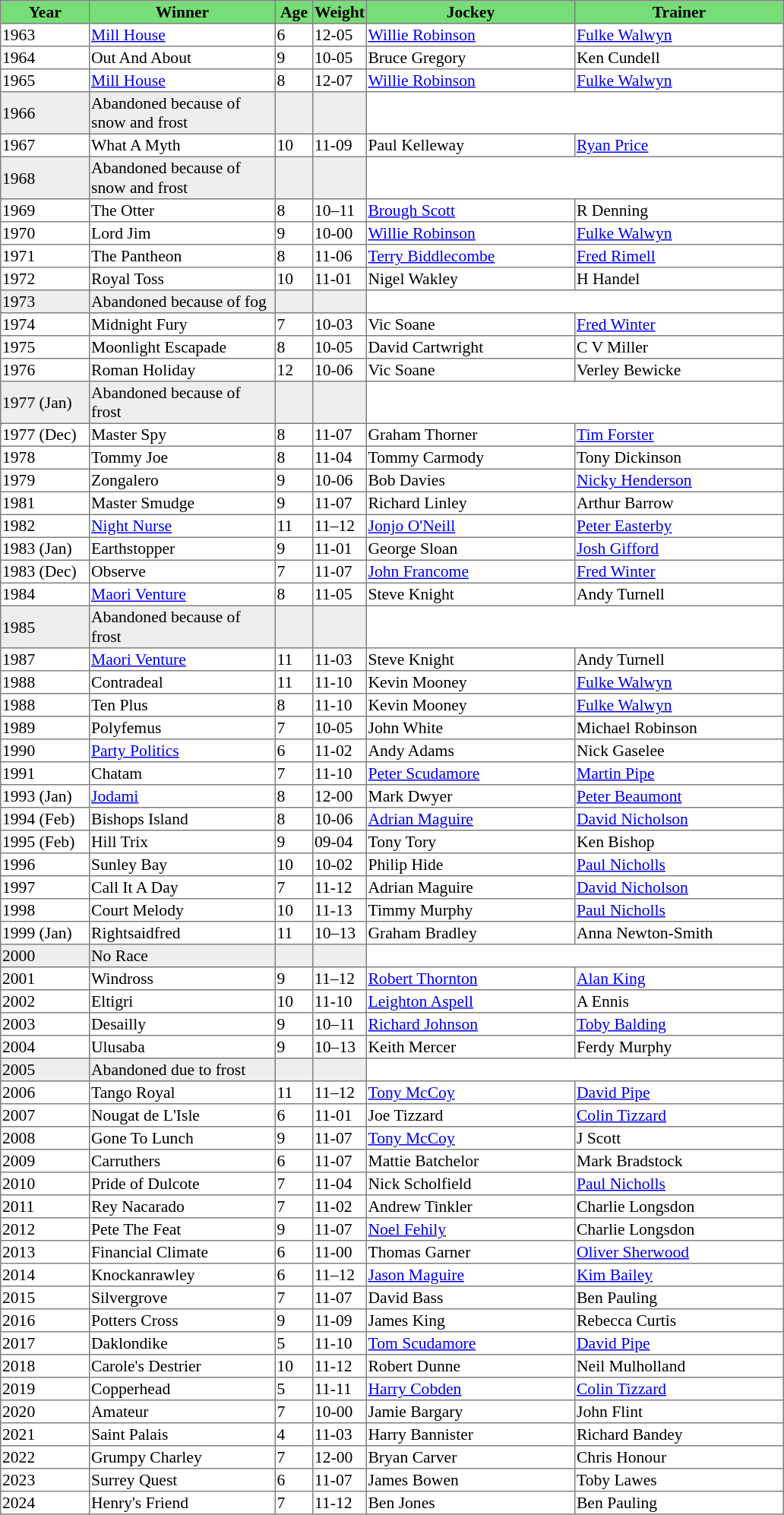<table class = "sortable" | border="1" style="border-collapse: collapse; font-size:90%">
<tr bgcolor="#77dd77" align="center">
<td style="width:75px"><strong>Year</strong></td>
<td style="width:160px"><strong>Winner</strong></td>
<td style="width:30px"><strong>Age</strong></td>
<td style="width:40px"><strong>Weight</strong></td>
<td style="width:180px"><strong>Jockey</strong></td>
<td style="width:180px"><strong>Trainer</strong></td>
</tr>
<tr>
<td>1963</td>
<td><a href='#'>Mill House</a></td>
<td>6</td>
<td>12-05</td>
<td><a href='#'>Willie Robinson</a></td>
<td><a href='#'>Fulke Walwyn</a></td>
</tr>
<tr>
<td>1964</td>
<td>Out And About</td>
<td>9</td>
<td>10-05</td>
<td>Bruce Gregory</td>
<td>Ken Cundell</td>
</tr>
<tr>
<td>1965</td>
<td><a href='#'>Mill House</a></td>
<td>8</td>
<td>12-07</td>
<td><a href='#'>Willie Robinson</a></td>
<td><a href='#'>Fulke Walwyn</a></td>
</tr>
<tr bgcolor="#eeeeee">
<td>1966 <td>Abandoned because of snow and frost</td></td>
<td></td>
<td></td>
</tr>
<tr>
<td>1967</td>
<td>What A Myth</td>
<td>10</td>
<td>11-09</td>
<td>Paul Kelleway</td>
<td><a href='#'>Ryan Price</a></td>
</tr>
<tr bgcolor="#eeeeee">
<td>1968 <td>Abandoned because of snow and frost</td></td>
<td></td>
<td></td>
</tr>
<tr>
<td>1969</td>
<td>The Otter</td>
<td>8</td>
<td>10–11</td>
<td><a href='#'>Brough Scott</a></td>
<td>R Denning</td>
</tr>
<tr>
<td>1970</td>
<td>Lord Jim</td>
<td>9</td>
<td>10-00</td>
<td><a href='#'>Willie Robinson</a></td>
<td><a href='#'>Fulke Walwyn</a></td>
</tr>
<tr>
<td>1971</td>
<td>The Pantheon</td>
<td>8</td>
<td>11-06</td>
<td><a href='#'>Terry Biddlecombe</a></td>
<td><a href='#'>Fred Rimell</a></td>
</tr>
<tr>
<td>1972</td>
<td>Royal Toss</td>
<td>10</td>
<td>11-01</td>
<td>Nigel Wakley</td>
<td>H Handel</td>
</tr>
<tr bgcolor="#eeeeee">
<td>1973 <td>Abandoned because of fog</td></td>
<td></td>
<td></td>
</tr>
<tr>
<td>1974</td>
<td>Midnight Fury</td>
<td>7</td>
<td>10-03</td>
<td>Vic Soane</td>
<td><a href='#'>Fred Winter</a></td>
</tr>
<tr>
<td>1975</td>
<td>Moonlight Escapade</td>
<td>8</td>
<td>10-05</td>
<td>David Cartwright</td>
<td>C V Miller</td>
</tr>
<tr>
<td>1976</td>
<td>Roman Holiday</td>
<td>12</td>
<td>10-06</td>
<td>Vic Soane</td>
<td>Verley Bewicke</td>
</tr>
<tr bgcolor="#eeeeee">
<td>1977 (Jan) <td>Abandoned because of frost</td></td>
<td></td>
<td></td>
</tr>
<tr>
<td>1977 (Dec)</td>
<td>Master Spy</td>
<td>8</td>
<td>11-07</td>
<td>Graham Thorner</td>
<td><a href='#'>Tim Forster</a></td>
</tr>
<tr>
<td>1978</td>
<td>Tommy Joe</td>
<td>8</td>
<td>11-04</td>
<td>Tommy Carmody</td>
<td>Tony Dickinson</td>
</tr>
<tr>
<td>1979</td>
<td>Zongalero</td>
<td>9</td>
<td>10-06</td>
<td>Bob Davies</td>
<td><a href='#'>Nicky Henderson</a></td>
</tr>
<tr>
<td>1981</td>
<td>Master Smudge</td>
<td>9</td>
<td>11-07</td>
<td>Richard Linley</td>
<td>Arthur Barrow</td>
</tr>
<tr>
<td>1982</td>
<td><a href='#'>Night Nurse</a></td>
<td>11</td>
<td>11–12</td>
<td><a href='#'>Jonjo O'Neill</a></td>
<td><a href='#'>Peter Easterby</a></td>
</tr>
<tr>
<td>1983 (Jan)</td>
<td>Earthstopper</td>
<td>9</td>
<td>11-01</td>
<td>George Sloan</td>
<td><a href='#'>Josh Gifford</a></td>
</tr>
<tr>
<td>1983 (Dec)</td>
<td>Observe</td>
<td>7</td>
<td>11-07</td>
<td><a href='#'>John Francome</a></td>
<td><a href='#'>Fred Winter</a></td>
</tr>
<tr>
<td>1984</td>
<td><a href='#'>Maori Venture</a></td>
<td>8</td>
<td>11-05</td>
<td>Steve Knight</td>
<td>Andy Turnell</td>
</tr>
<tr bgcolor="#eeeeee">
<td>1985 <td>Abandoned because of frost</td></td>
<td></td>
<td></td>
</tr>
<tr>
<td>1987</td>
<td><a href='#'>Maori Venture</a></td>
<td>11</td>
<td>11-03</td>
<td>Steve Knight</td>
<td>Andy Turnell</td>
</tr>
<tr>
<td>1988</td>
<td>Contradeal</td>
<td>11</td>
<td>11-10</td>
<td>Kevin Mooney</td>
<td><a href='#'>Fulke Walwyn</a></td>
</tr>
<tr>
<td>1988</td>
<td>Ten Plus</td>
<td>8</td>
<td>11-10</td>
<td>Kevin Mooney</td>
<td><a href='#'>Fulke Walwyn</a></td>
</tr>
<tr>
<td>1989</td>
<td>Polyfemus</td>
<td>7</td>
<td>10-05</td>
<td>John White</td>
<td>Michael Robinson</td>
</tr>
<tr>
<td>1990</td>
<td><a href='#'>Party Politics</a></td>
<td>6</td>
<td>11-02</td>
<td>Andy Adams</td>
<td>Nick Gaselee</td>
</tr>
<tr>
<td>1991</td>
<td>Chatam</td>
<td>7</td>
<td>11-10</td>
<td><a href='#'>Peter Scudamore</a></td>
<td><a href='#'>Martin Pipe</a></td>
</tr>
<tr>
<td>1993 (Jan)</td>
<td><a href='#'>Jodami</a></td>
<td>8</td>
<td>12-00</td>
<td>Mark Dwyer</td>
<td><a href='#'>Peter Beaumont</a></td>
</tr>
<tr>
<td>1994 (Feb)</td>
<td>Bishops Island</td>
<td>8</td>
<td>10-06</td>
<td><a href='#'>Adrian Maguire</a></td>
<td><a href='#'>David Nicholson</a></td>
</tr>
<tr>
<td>1995 (Feb)</td>
<td>Hill Trix</td>
<td>9</td>
<td>09-04</td>
<td>Tony Tory</td>
<td>Ken Bishop</td>
</tr>
<tr>
<td>1996</td>
<td>Sunley Bay</td>
<td>10</td>
<td>10-02</td>
<td>Philip Hide</td>
<td><a href='#'>Paul Nicholls</a></td>
</tr>
<tr>
<td>1997</td>
<td>Call It A Day</td>
<td>7</td>
<td>11-12</td>
<td>Adrian Maguire</td>
<td><a href='#'>David Nicholson</a></td>
</tr>
<tr>
<td>1998</td>
<td>Court Melody</td>
<td>10</td>
<td>11-13</td>
<td>Timmy Murphy</td>
<td><a href='#'>Paul Nicholls</a></td>
</tr>
<tr>
<td>1999 (Jan)</td>
<td>Rightsaidfred</td>
<td>11</td>
<td>10–13</td>
<td>Graham Bradley</td>
<td>Anna Newton-Smith</td>
</tr>
<tr bgcolor="#eeeeee">
<td>2000<br><td> No Race </td></td>
<td></td>
<td></td>
</tr>
<tr>
<td>2001</td>
<td>Windross</td>
<td>9</td>
<td>11–12</td>
<td><a href='#'>Robert Thornton</a></td>
<td><a href='#'>Alan King</a></td>
</tr>
<tr>
<td>2002</td>
<td>Eltigri</td>
<td>10</td>
<td>11-10</td>
<td><a href='#'>Leighton Aspell</a></td>
<td>A Ennis</td>
</tr>
<tr>
<td>2003</td>
<td>Desailly</td>
<td>9</td>
<td>10–11</td>
<td><a href='#'>Richard Johnson</a></td>
<td><a href='#'>Toby Balding</a></td>
</tr>
<tr>
<td>2004</td>
<td>Ulusaba</td>
<td>9</td>
<td>10–13</td>
<td>Keith Mercer</td>
<td>Ferdy Murphy</td>
</tr>
<tr bgcolor="#eeeeee">
<td>2005<br><td> Abandoned due to frost</td></td>
<td></td>
<td></td>
</tr>
<tr>
<td>2006</td>
<td>Tango Royal</td>
<td>11</td>
<td>11–12</td>
<td><a href='#'>Tony McCoy</a></td>
<td><a href='#'>David Pipe</a></td>
</tr>
<tr>
<td>2007</td>
<td>Nougat de L'Isle</td>
<td>6</td>
<td>11-01</td>
<td>Joe Tizzard</td>
<td><a href='#'>Colin Tizzard</a></td>
</tr>
<tr>
<td>2008</td>
<td>Gone To Lunch</td>
<td>9</td>
<td>11-07</td>
<td><a href='#'>Tony McCoy</a></td>
<td>J Scott</td>
</tr>
<tr>
<td>2009</td>
<td>Carruthers</td>
<td>6</td>
<td>11-07</td>
<td>Mattie Batchelor</td>
<td>Mark Bradstock</td>
</tr>
<tr>
<td>2010</td>
<td>Pride of Dulcote</td>
<td>7</td>
<td>11-04</td>
<td>Nick Scholfield</td>
<td><a href='#'>Paul Nicholls</a></td>
</tr>
<tr>
<td>2011</td>
<td>Rey Nacarado</td>
<td>7</td>
<td>11-02</td>
<td>Andrew Tinkler</td>
<td>Charlie Longsdon</td>
</tr>
<tr>
<td>2012</td>
<td>Pete The Feat</td>
<td>9</td>
<td>11-07</td>
<td><a href='#'>Noel Fehily</a></td>
<td>Charlie Longsdon</td>
</tr>
<tr>
<td>2013</td>
<td>Financial Climate</td>
<td>6</td>
<td>11-00</td>
<td>Thomas Garner</td>
<td><a href='#'>Oliver Sherwood</a></td>
</tr>
<tr>
<td>2014</td>
<td>Knockanrawley</td>
<td>6</td>
<td>11–12</td>
<td><a href='#'>Jason Maguire</a></td>
<td><a href='#'>Kim Bailey</a></td>
</tr>
<tr>
<td>2015</td>
<td>Silvergrove</td>
<td>7</td>
<td>11-07</td>
<td>David Bass</td>
<td>Ben Pauling</td>
</tr>
<tr>
<td>2016</td>
<td>Potters Cross</td>
<td>9</td>
<td>11-09</td>
<td>James King </td>
<td>Rebecca Curtis</td>
</tr>
<tr>
<td>2017</td>
<td>Daklondike</td>
<td>5</td>
<td>11-10</td>
<td><a href='#'>Tom Scudamore</a></td>
<td><a href='#'>David Pipe</a></td>
</tr>
<tr>
<td>2018</td>
<td>Carole's Destrier</td>
<td>10</td>
<td>11-12</td>
<td>Robert Dunne</td>
<td>Neil Mulholland</td>
</tr>
<tr>
<td>2019</td>
<td>Copperhead</td>
<td>5</td>
<td>11-11</td>
<td><a href='#'>Harry Cobden</a></td>
<td><a href='#'>Colin Tizzard</a></td>
</tr>
<tr>
<td>2020</td>
<td>Amateur</td>
<td>7</td>
<td>10-00</td>
<td>Jamie Bargary</td>
<td>John Flint</td>
</tr>
<tr>
<td>2021</td>
<td>Saint Palais</td>
<td>4</td>
<td>11-03</td>
<td>Harry Bannister</td>
<td>Richard Bandey</td>
</tr>
<tr>
<td>2022</td>
<td>Grumpy Charley</td>
<td>7</td>
<td>12-00</td>
<td>Bryan Carver</td>
<td>Chris Honour</td>
</tr>
<tr>
<td>2023</td>
<td>Surrey Quest</td>
<td>6</td>
<td>11-07</td>
<td>James Bowen</td>
<td>Toby Lawes</td>
</tr>
<tr>
<td>2024</td>
<td>Henry's Friend</td>
<td>7</td>
<td>11-12</td>
<td>Ben Jones</td>
<td>Ben Pauling</td>
</tr>
</table>
